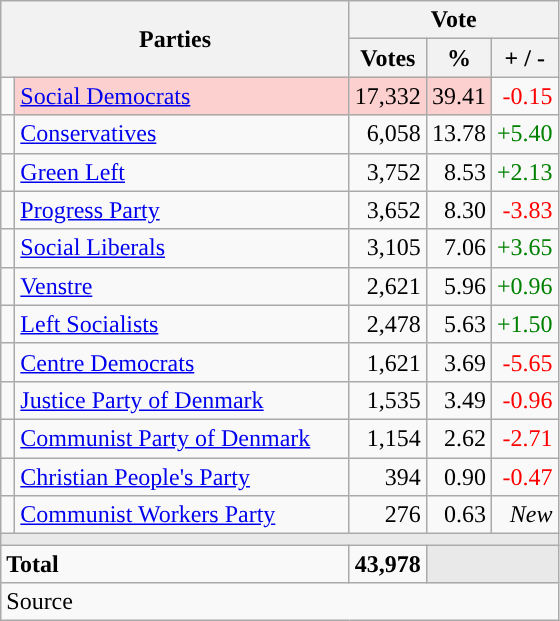<table class="wikitable" style="text-align:right;">
<tr>
<th style="text-align:centre;" rowspan="2" colspan="2" width="225">Parties</th>
<th colspan="3">Vote</th>
</tr>
<tr>
<th width="15">Votes</th>
<th width="15">%</th>
<th width="15">+ / -</th>
</tr>
<tr>
<td width="2" style="color:inherit;background:"></td>
<td bgcolor=#fbd0ce  align="left"><a href='#'>Social Democrats</a></td>
<td bgcolor=#fbd0ce>17,332</td>
<td bgcolor=#fbd0ce>39.41</td>
<td style=color:red;>-0.15</td>
</tr>
<tr>
<td width="2" style="color:inherit;background:"></td>
<td align="left"><a href='#'>Conservatives</a></td>
<td>6,058</td>
<td>13.78</td>
<td style=color:green;>+5.40</td>
</tr>
<tr>
<td width="2" style="color:inherit;background:"></td>
<td align="left"><a href='#'>Green Left</a></td>
<td>3,752</td>
<td>8.53</td>
<td style=color:green;>+2.13</td>
</tr>
<tr>
<td width="2" style="color:inherit;background:"></td>
<td align="left"><a href='#'>Progress Party</a></td>
<td>3,652</td>
<td>8.30</td>
<td style=color:red;>-3.83</td>
</tr>
<tr>
<td width="2" style="color:inherit;background:"></td>
<td align="left"><a href='#'>Social Liberals</a></td>
<td>3,105</td>
<td>7.06</td>
<td style=color:green;>+3.65</td>
</tr>
<tr>
<td width="2" style="color:inherit;background:"></td>
<td align="left"><a href='#'>Venstre</a></td>
<td>2,621</td>
<td>5.96</td>
<td style=color:green;>+0.96</td>
</tr>
<tr>
<td width="2" style="color:inherit;background:"></td>
<td align="left"><a href='#'>Left Socialists</a></td>
<td>2,478</td>
<td>5.63</td>
<td style=color:green;>+1.50</td>
</tr>
<tr>
<td width="2" style="color:inherit;background:"></td>
<td align="left"><a href='#'>Centre Democrats</a></td>
<td>1,621</td>
<td>3.69</td>
<td style=color:red;>-5.65</td>
</tr>
<tr>
<td width="2" style="color:inherit;background:"></td>
<td align="left"><a href='#'>Justice Party of Denmark</a></td>
<td>1,535</td>
<td>3.49</td>
<td style=color:red;>-0.96</td>
</tr>
<tr>
<td width="2" style="color:inherit;background:"></td>
<td align="left"><a href='#'>Communist Party of Denmark</a></td>
<td>1,154</td>
<td>2.62</td>
<td style=color:red;>-2.71</td>
</tr>
<tr>
<td width="2" style="color:inherit;background:"></td>
<td align="left"><a href='#'>Christian People's Party</a></td>
<td>394</td>
<td>0.90</td>
<td style=color:red;>-0.47</td>
</tr>
<tr>
<td width="2" style="color:inherit;background:"></td>
<td align="left"><a href='#'>Communist Workers Party</a></td>
<td>276</td>
<td>0.63</td>
<td><em>New</em></td>
</tr>
<tr>
<td colspan="7" bgcolor="#E9E9E9"></td>
</tr>
<tr>
<td align="left" colspan="2"><strong>Total</strong></td>
<td><strong>43,978</strong></td>
<td bgcolor="#E9E9E9" colspan="2"></td>
</tr>
<tr>
<td align="left" colspan="6">Source</td>
</tr>
</table>
